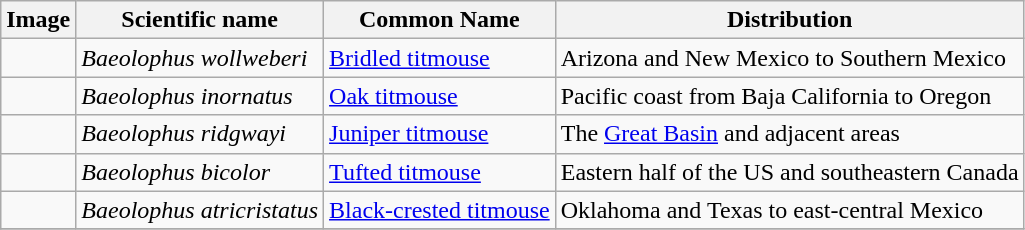<table class="wikitable">
<tr>
<th>Image</th>
<th>Scientific name</th>
<th>Common Name</th>
<th>Distribution</th>
</tr>
<tr>
<td></td>
<td><em>Baeolophus wollweberi</em></td>
<td><a href='#'>Bridled titmouse</a></td>
<td>Arizona and New Mexico to Southern Mexico</td>
</tr>
<tr>
<td></td>
<td><em>Baeolophus inornatus</em></td>
<td><a href='#'>Oak titmouse</a></td>
<td>Pacific coast from Baja California to Oregon</td>
</tr>
<tr>
<td></td>
<td><em>Baeolophus ridgwayi</em></td>
<td><a href='#'>Juniper titmouse</a></td>
<td>The <a href='#'>Great Basin</a> and adjacent areas</td>
</tr>
<tr>
<td></td>
<td><em>Baeolophus bicolor</em></td>
<td><a href='#'>Tufted titmouse</a></td>
<td>Eastern half of the US and southeastern Canada</td>
</tr>
<tr>
<td></td>
<td><em>Baeolophus atricristatus</em></td>
<td><a href='#'>Black-crested titmouse</a></td>
<td>Oklahoma and Texas to east-central Mexico</td>
</tr>
<tr>
</tr>
</table>
